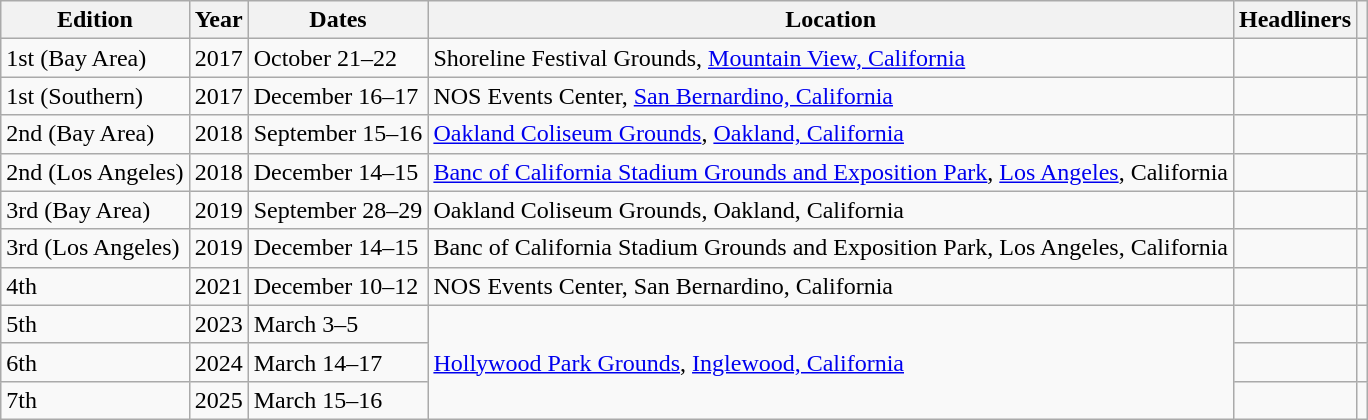<table class="wikitable sortable">
<tr>
<th>Edition</th>
<th>Year</th>
<th>Dates</th>
<th>Location</th>
<th class="unsortable">Headliners</th>
<th class="unsortable"></th>
</tr>
<tr>
<td>1st (Bay Area)</td>
<td>2017</td>
<td>October 21–22</td>
<td>Shoreline Festival Grounds, <a href='#'>Mountain View, California</a></td>
<td></td>
<td align="center"></td>
</tr>
<tr>
<td>1st (Southern)</td>
<td>2017</td>
<td>December 16–17</td>
<td>NOS Events Center, <a href='#'>San Bernardino, California</a></td>
<td></td>
<td align="center"></td>
</tr>
<tr>
<td>2nd (Bay Area)</td>
<td>2018</td>
<td>September 15–16</td>
<td><a href='#'>Oakland Coliseum Grounds</a>, <a href='#'>Oakland, California</a></td>
<td></td>
<td align="center"></td>
</tr>
<tr>
<td>2nd (Los Angeles)</td>
<td>2018</td>
<td>December 14–15</td>
<td><a href='#'>Banc of California Stadium Grounds and Exposition Park</a>, <a href='#'>Los Angeles</a>, California</td>
<td></td>
<td align="center"></td>
</tr>
<tr>
<td>3rd (Bay Area)</td>
<td>2019</td>
<td>September 28–29</td>
<td>Oakland Coliseum Grounds, Oakland, California</td>
<td></td>
<td align="center"></td>
</tr>
<tr>
<td>3rd (Los Angeles)</td>
<td>2019</td>
<td>December 14–15</td>
<td>Banc of California Stadium Grounds and Exposition Park, Los Angeles, California</td>
<td></td>
<td align="center"></td>
</tr>
<tr>
<td>4th</td>
<td>2021</td>
<td>December 10–12</td>
<td>NOS Events Center, San Bernardino, California</td>
<td></td>
<td align="center"></td>
</tr>
<tr>
<td>5th</td>
<td>2023</td>
<td>March 3–5</td>
<td rowspan="3"><a href='#'>Hollywood Park Grounds</a>, <a href='#'>Inglewood, California</a></td>
<td></td>
<td align="center"></td>
</tr>
<tr>
<td>6th</td>
<td>2024</td>
<td>March 14–17</td>
<td></td>
<td></td>
</tr>
<tr>
<td>7th</td>
<td>2025</td>
<td>March 15–16</td>
<td></td>
<td></td>
</tr>
</table>
